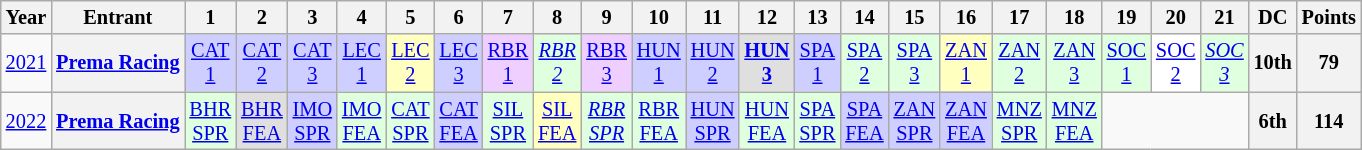<table class="wikitable" style="text-align:center; font-size:85%">
<tr>
<th>Year</th>
<th>Entrant</th>
<th>1</th>
<th>2</th>
<th>3</th>
<th>4</th>
<th>5</th>
<th>6</th>
<th>7</th>
<th>8</th>
<th>9</th>
<th>10</th>
<th>11</th>
<th>12</th>
<th>13</th>
<th>14</th>
<th>15</th>
<th>16</th>
<th>17</th>
<th>18</th>
<th>19</th>
<th>20</th>
<th>21</th>
<th>DC</th>
<th>Points</th>
</tr>
<tr>
<td><a href='#'>2021</a></td>
<th nowrap><a href='#'>Prema Racing</a></th>
<td style="background:#CFCFFF;"><a href='#'>CAT<br>1</a><br></td>
<td style="background:#CFCFFF;"><a href='#'>CAT<br>2</a><br></td>
<td style="background:#CFCFFF;"><a href='#'>CAT<br>3</a><br></td>
<td style="background:#CFCFFF;"><a href='#'>LEC<br>1</a><br></td>
<td style="background:#FFFFBF;"><a href='#'>LEC<br>2</a><br></td>
<td style="background:#CFCFFF;"><a href='#'>LEC<br>3</a><br></td>
<td style="background:#EFCFFF;"><a href='#'>RBR<br>1</a><br></td>
<td style="background:#DFFFDF;"><em><a href='#'>RBR<br>2</a></em><br></td>
<td style="background:#EFCFFF;"><a href='#'>RBR<br>3</a><br></td>
<td style="background:#CFCFFF;"><a href='#'>HUN<br>1</a><br></td>
<td style="background:#CFCFFF;"><a href='#'>HUN<br>2</a><br></td>
<td style="background:#DFDFDF;"><strong><a href='#'>HUN<br>3</a></strong><br></td>
<td style="background:#CFCFFF;"><a href='#'>SPA<br>1</a><br></td>
<td style="background:#DFFFDF;"><a href='#'>SPA<br>2</a><br></td>
<td style="background:#DFFFDF;"><a href='#'>SPA<br>3</a><br></td>
<td style="background:#FFFFBF;"><a href='#'>ZAN<br>1</a><br></td>
<td style="background:#DFFFDF;"><a href='#'>ZAN<br>2</a><br></td>
<td style="background:#DFFFDF;"><a href='#'>ZAN<br>3</a><br></td>
<td style="background:#DFFFDF;"><a href='#'>SOC<br>1</a><br></td>
<td style="background:#FFFFFF;"><a href='#'>SOC<br>2</a><br></td>
<td style="background:#DFFFDF;"><em><a href='#'>SOC<br>3</a></em><br></td>
<th>10th</th>
<th>79</th>
</tr>
<tr>
<td><a href='#'>2022</a></td>
<th nowrap><a href='#'>Prema Racing</a></th>
<td style="background:#DFFFDF;"><a href='#'>BHR<br>SPR</a><br></td>
<td style="background:#DFDFDF;"><a href='#'>BHR<br>FEA</a><br></td>
<td style="background:#CFCFFF;"><a href='#'>IMO<br>SPR</a> <br></td>
<td style="background:#DFFFDF;"><a href='#'>IMO<br>FEA</a> <br></td>
<td style="background:#DFFFDF;"><a href='#'>CAT<br>SPR</a><br></td>
<td style="background:#CFCFFF;"><a href='#'>CAT<br>FEA</a><br></td>
<td style="background:#DFFFDF;"><a href='#'>SIL<br>SPR</a><br></td>
<td style="background:#FFFFBF;"><a href='#'>SIL<br>FEA</a><br></td>
<td style="background:#DFFFDF;"><em><a href='#'>RBR<br>SPR</a></em><br></td>
<td style="background:#DFFFDF;"><a href='#'>RBR<br>FEA</a><br></td>
<td style="background:#CFCFFF;"><a href='#'>HUN<br>SPR</a><br></td>
<td style="background:#DFFFDF;"><a href='#'>HUN<br>FEA</a><br></td>
<td style="background:#DFFFDF;"><a href='#'>SPA<br>SPR</a><br></td>
<td style="background:#CFCFFF;"><a href='#'>SPA<br>FEA</a><br></td>
<td style="background:#CFCFFF;"><a href='#'>ZAN<br>SPR</a><br></td>
<td style="background:#CFCFFF;"><a href='#'>ZAN<br>FEA</a><br></td>
<td style="background:#DFFFDF;"><a href='#'>MNZ<br>SPR</a><br></td>
<td style="background:#DFFFDF;"><a href='#'>MNZ<br>FEA</a><br></td>
<td colspan=3></td>
<th style="background:#;">6th</th>
<th style="background:#;">114</th>
</tr>
</table>
